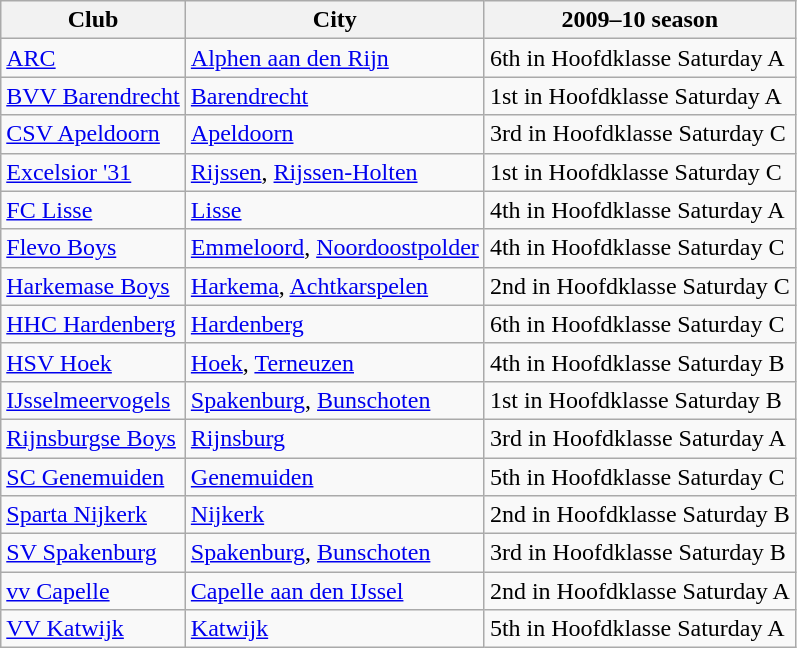<table class="wikitable">
<tr>
<th>Club</th>
<th>City</th>
<th>2009–10 season</th>
</tr>
<tr>
<td><a href='#'>ARC</a></td>
<td><a href='#'>Alphen aan den Rijn</a></td>
<td>6th in Hoofdklasse Saturday A</td>
</tr>
<tr>
<td><a href='#'>BVV Barendrecht</a></td>
<td><a href='#'>Barendrecht</a></td>
<td>1st in Hoofdklasse Saturday A</td>
</tr>
<tr>
<td><a href='#'>CSV Apeldoorn</a></td>
<td><a href='#'>Apeldoorn</a></td>
<td>3rd in Hoofdklasse Saturday C</td>
</tr>
<tr>
<td><a href='#'>Excelsior '31</a></td>
<td><a href='#'>Rijssen</a>, <a href='#'>Rijssen-Holten</a></td>
<td>1st in Hoofdklasse Saturday C</td>
</tr>
<tr>
<td><a href='#'>FC Lisse</a></td>
<td><a href='#'>Lisse</a></td>
<td>4th in Hoofdklasse Saturday A</td>
</tr>
<tr>
<td><a href='#'>Flevo Boys</a></td>
<td><a href='#'>Emmeloord</a>, <a href='#'>Noordoostpolder</a></td>
<td>4th in Hoofdklasse Saturday C</td>
</tr>
<tr>
<td><a href='#'>Harkemase Boys</a></td>
<td><a href='#'>Harkema</a>, <a href='#'>Achtkarspelen</a></td>
<td>2nd in Hoofdklasse Saturday C</td>
</tr>
<tr>
<td><a href='#'>HHC Hardenberg</a></td>
<td><a href='#'>Hardenberg</a></td>
<td>6th in Hoofdklasse Saturday C</td>
</tr>
<tr>
<td><a href='#'>HSV Hoek</a></td>
<td><a href='#'>Hoek</a>, <a href='#'>Terneuzen</a></td>
<td>4th in Hoofdklasse Saturday B</td>
</tr>
<tr>
<td><a href='#'>IJsselmeervogels</a></td>
<td><a href='#'>Spakenburg</a>, <a href='#'>Bunschoten</a></td>
<td>1st in Hoofdklasse Saturday B</td>
</tr>
<tr>
<td><a href='#'>Rijnsburgse Boys</a></td>
<td><a href='#'>Rijnsburg</a></td>
<td>3rd in Hoofdklasse Saturday A</td>
</tr>
<tr>
<td><a href='#'>SC Genemuiden</a></td>
<td><a href='#'>Genemuiden</a></td>
<td>5th in Hoofdklasse Saturday C</td>
</tr>
<tr>
<td><a href='#'>Sparta Nijkerk</a></td>
<td><a href='#'>Nijkerk</a></td>
<td>2nd in Hoofdklasse Saturday B</td>
</tr>
<tr>
<td><a href='#'>SV Spakenburg</a></td>
<td><a href='#'>Spakenburg</a>, <a href='#'>Bunschoten</a></td>
<td>3rd in Hoofdklasse Saturday B</td>
</tr>
<tr>
<td><a href='#'>vv Capelle</a></td>
<td><a href='#'>Capelle aan den IJssel</a></td>
<td>2nd in Hoofdklasse Saturday A</td>
</tr>
<tr>
<td><a href='#'>VV Katwijk</a></td>
<td><a href='#'>Katwijk</a></td>
<td>5th in Hoofdklasse Saturday A</td>
</tr>
</table>
